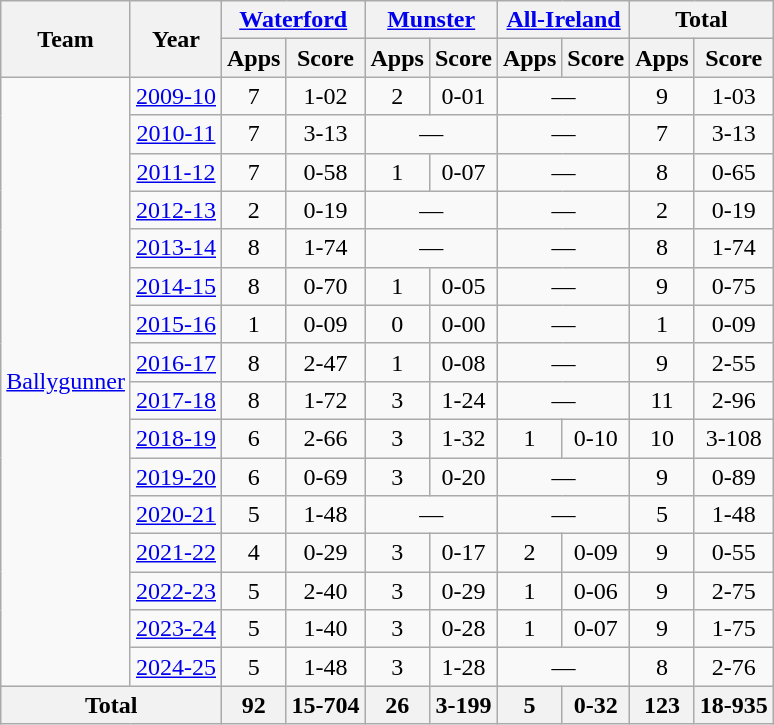<table class="wikitable" style="text-align:center">
<tr>
<th rowspan="2">Team</th>
<th rowspan="2">Year</th>
<th colspan="2"><a href='#'>Waterford</a></th>
<th colspan="2"><a href='#'>Munster</a></th>
<th colspan="2"><a href='#'>All-Ireland</a></th>
<th colspan="2">Total</th>
</tr>
<tr>
<th>Apps</th>
<th>Score</th>
<th>Apps</th>
<th>Score</th>
<th>Apps</th>
<th>Score</th>
<th>Apps</th>
<th>Score</th>
</tr>
<tr>
<td rowspan="16"><a href='#'>Ballygunner</a></td>
<td><a href='#'>2009-10</a></td>
<td>7</td>
<td>1-02</td>
<td>2</td>
<td>0-01</td>
<td colspan=2>—</td>
<td>9</td>
<td>1-03</td>
</tr>
<tr>
<td><a href='#'>2010-11</a></td>
<td>7</td>
<td>3-13</td>
<td colspan=2>—</td>
<td colspan=2>—</td>
<td>7</td>
<td>3-13</td>
</tr>
<tr>
<td><a href='#'>2011-12</a></td>
<td>7</td>
<td>0-58</td>
<td>1</td>
<td>0-07</td>
<td colspan=2>—</td>
<td>8</td>
<td>0-65</td>
</tr>
<tr>
<td><a href='#'>2012-13</a></td>
<td>2</td>
<td>0-19</td>
<td colspan=2>—</td>
<td colspan=2>—</td>
<td>2</td>
<td>0-19</td>
</tr>
<tr>
<td><a href='#'>2013-14</a></td>
<td>8</td>
<td>1-74</td>
<td colspan=2>—</td>
<td colspan=2>—</td>
<td>8</td>
<td>1-74</td>
</tr>
<tr>
<td><a href='#'>2014-15</a></td>
<td>8</td>
<td>0-70</td>
<td>1</td>
<td>0-05</td>
<td colspan=2>—</td>
<td>9</td>
<td>0-75</td>
</tr>
<tr>
<td><a href='#'>2015-16</a></td>
<td>1</td>
<td>0-09</td>
<td>0</td>
<td>0-00</td>
<td colspan=2>—</td>
<td>1</td>
<td>0-09</td>
</tr>
<tr>
<td><a href='#'>2016-17</a></td>
<td>8</td>
<td>2-47</td>
<td>1</td>
<td>0-08</td>
<td colspan=2>—</td>
<td>9</td>
<td>2-55</td>
</tr>
<tr>
<td><a href='#'>2017-18</a></td>
<td>8</td>
<td>1-72</td>
<td>3</td>
<td>1-24</td>
<td colspan=2>—</td>
<td>11</td>
<td>2-96</td>
</tr>
<tr>
<td><a href='#'>2018-19</a></td>
<td>6</td>
<td>2-66</td>
<td>3</td>
<td>1-32</td>
<td>1</td>
<td>0-10</td>
<td>10</td>
<td>3-108</td>
</tr>
<tr>
<td><a href='#'>2019-20</a></td>
<td>6</td>
<td>0-69</td>
<td>3</td>
<td>0-20</td>
<td colspan=2>—</td>
<td>9</td>
<td>0-89</td>
</tr>
<tr>
<td><a href='#'>2020-21</a></td>
<td>5</td>
<td>1-48</td>
<td colspan=2>—</td>
<td colspan=2>—</td>
<td>5</td>
<td>1-48</td>
</tr>
<tr>
<td><a href='#'>2021-22</a></td>
<td>4</td>
<td>0-29</td>
<td>3</td>
<td>0-17</td>
<td>2</td>
<td>0-09</td>
<td>9</td>
<td>0-55</td>
</tr>
<tr>
<td><a href='#'>2022-23</a></td>
<td>5</td>
<td>2-40</td>
<td>3</td>
<td>0-29</td>
<td>1</td>
<td>0-06</td>
<td>9</td>
<td>2-75</td>
</tr>
<tr>
<td><a href='#'>2023-24</a></td>
<td>5</td>
<td>1-40</td>
<td>3</td>
<td>0-28</td>
<td>1</td>
<td>0-07</td>
<td>9</td>
<td>1-75</td>
</tr>
<tr>
<td><a href='#'>2024-25</a></td>
<td>5</td>
<td>1-48</td>
<td>3</td>
<td>1-28</td>
<td colspan=2>—</td>
<td>8</td>
<td>2-76</td>
</tr>
<tr>
<th colspan="2">Total</th>
<th>92</th>
<th>15-704</th>
<th>26</th>
<th>3-199</th>
<th>5</th>
<th>0-32</th>
<th>123</th>
<th>18-935</th>
</tr>
</table>
